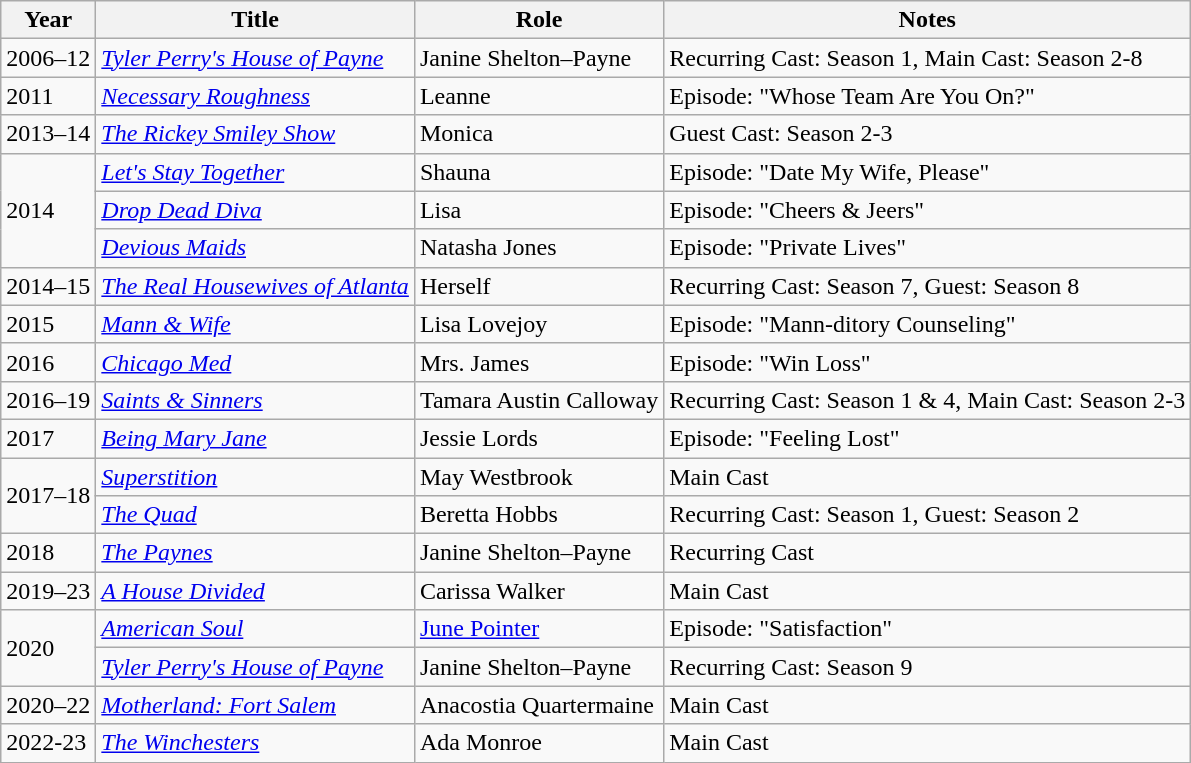<table class="wikitable sortable">
<tr>
<th>Year</th>
<th>Title</th>
<th>Role</th>
<th>Notes</th>
</tr>
<tr>
<td>2006–12</td>
<td><em><a href='#'>Tyler Perry's House of Payne</a></em></td>
<td>Janine Shelton–Payne</td>
<td>Recurring Cast: Season 1, Main Cast: Season 2-8</td>
</tr>
<tr>
<td>2011</td>
<td><em><a href='#'>Necessary Roughness</a></em></td>
<td>Leanne</td>
<td>Episode: "Whose Team Are You On?"</td>
</tr>
<tr>
<td>2013–14</td>
<td><em><a href='#'>The Rickey Smiley Show</a></em></td>
<td>Monica</td>
<td>Guest Cast: Season 2-3</td>
</tr>
<tr>
<td rowspan="3">2014</td>
<td><em><a href='#'>Let's Stay Together</a></em></td>
<td>Shauna</td>
<td>Episode: "Date My Wife, Please"</td>
</tr>
<tr>
<td><em><a href='#'>Drop Dead Diva</a></em></td>
<td>Lisa</td>
<td>Episode: "Cheers & Jeers"</td>
</tr>
<tr>
<td><em><a href='#'>Devious Maids</a></em></td>
<td>Natasha Jones</td>
<td>Episode: "Private Lives"</td>
</tr>
<tr>
<td>2014–15</td>
<td><em><a href='#'>The Real Housewives of Atlanta</a></em></td>
<td>Herself</td>
<td>Recurring Cast: Season 7, Guest: Season 8</td>
</tr>
<tr>
<td>2015</td>
<td><em><a href='#'>Mann & Wife</a></em></td>
<td>Lisa Lovejoy</td>
<td>Episode: "Mann-ditory Counseling"</td>
</tr>
<tr>
<td>2016</td>
<td><em><a href='#'>Chicago Med</a></em></td>
<td>Mrs. James</td>
<td>Episode: "Win Loss"</td>
</tr>
<tr>
<td>2016–19</td>
<td><em><a href='#'>Saints & Sinners</a></em></td>
<td>Tamara Austin Calloway</td>
<td>Recurring Cast: Season 1 & 4, Main Cast: Season 2-3</td>
</tr>
<tr>
<td>2017</td>
<td><em><a href='#'>Being Mary Jane</a></em></td>
<td>Jessie Lords</td>
<td>Episode: "Feeling Lost"</td>
</tr>
<tr>
<td rowspan="2">2017–18</td>
<td><em><a href='#'>Superstition</a></em></td>
<td>May Westbrook</td>
<td>Main Cast</td>
</tr>
<tr>
<td><em><a href='#'>The Quad</a></em></td>
<td>Beretta Hobbs</td>
<td>Recurring Cast: Season 1, Guest: Season 2</td>
</tr>
<tr>
<td>2018</td>
<td><em><a href='#'>The Paynes</a></em></td>
<td>Janine Shelton–Payne</td>
<td>Recurring Cast</td>
</tr>
<tr>
<td>2019–23</td>
<td><em><a href='#'>A House Divided</a></em></td>
<td>Carissa Walker</td>
<td>Main Cast</td>
</tr>
<tr>
<td rowspan="2">2020</td>
<td><em><a href='#'>American Soul</a></em></td>
<td><a href='#'>June Pointer</a></td>
<td>Episode: "Satisfaction"</td>
</tr>
<tr>
<td><em><a href='#'>Tyler Perry's House of Payne</a></em></td>
<td>Janine Shelton–Payne</td>
<td>Recurring Cast: Season 9</td>
</tr>
<tr>
<td>2020–22</td>
<td><em><a href='#'>Motherland: Fort Salem</a></em></td>
<td>Anacostia Quartermaine</td>
<td>Main Cast</td>
</tr>
<tr>
<td>2022-23</td>
<td><em><a href='#'>The Winchesters</a></em></td>
<td>Ada Monroe</td>
<td>Main Cast</td>
</tr>
</table>
